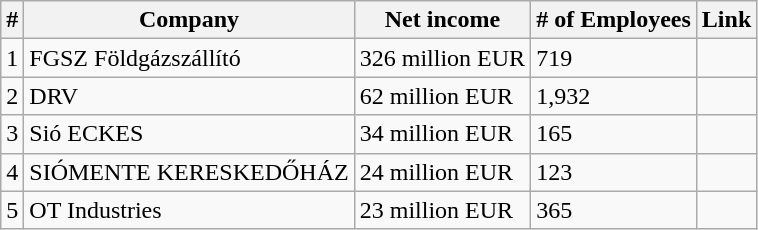<table class="wikitable">
<tr>
<th>#</th>
<th>Company</th>
<th>Net income</th>
<th># of Employees</th>
<th>Link</th>
</tr>
<tr>
<td>1</td>
<td>FGSZ Földgázszállító</td>
<td>326 million EUR</td>
<td>719</td>
<td></td>
</tr>
<tr>
<td>2</td>
<td>DRV</td>
<td>62 million EUR</td>
<td>1,932</td>
<td></td>
</tr>
<tr>
<td>3</td>
<td>Sió ECKES</td>
<td>34 million EUR</td>
<td>165</td>
<td></td>
</tr>
<tr>
<td>4</td>
<td>SIÓMENTE KERESKEDŐHÁZ</td>
<td>24 million EUR</td>
<td>123</td>
<td></td>
</tr>
<tr>
<td>5</td>
<td>OT Industries</td>
<td>23 million EUR</td>
<td>365</td>
<td></td>
</tr>
</table>
